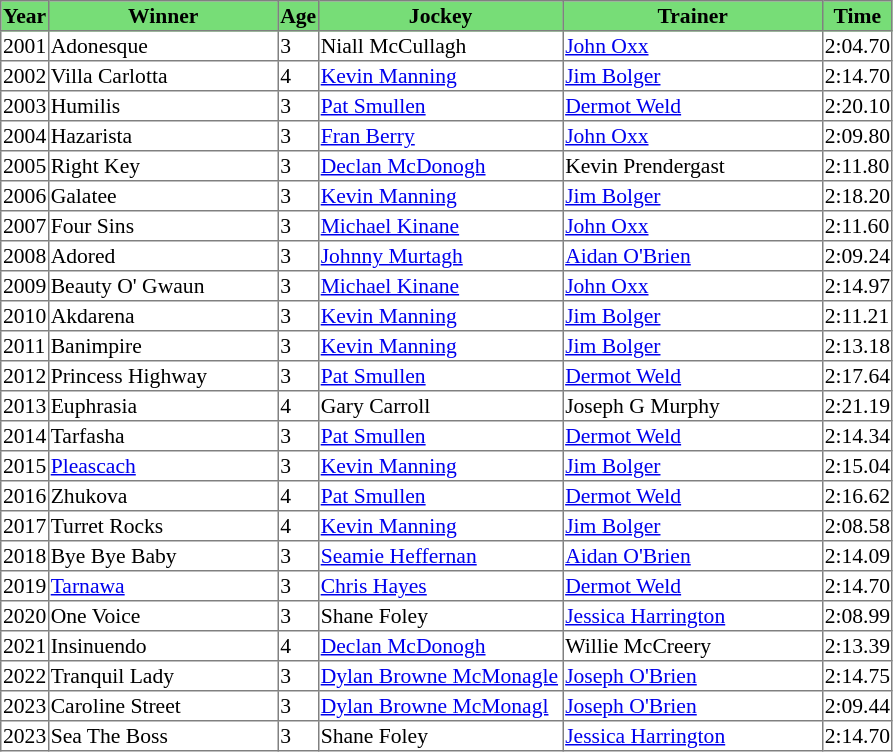<table class = "sortable" | border="1" style="border-collapse: collapse; font-size:90%">
<tr bgcolor="#77dd77" align="center">
<th>Year</th>
<th>Winner</th>
<th>Age</th>
<th>Jockey</th>
<th>Trainer</th>
<th>Time</th>
</tr>
<tr>
<td>2001</td>
<td width=150px>Adonesque</td>
<td>3</td>
<td width=160px>Niall McCullagh</td>
<td width=170px><a href='#'>John Oxx</a></td>
<td>2:04.70</td>
</tr>
<tr>
<td>2002</td>
<td>Villa Carlotta</td>
<td>4</td>
<td><a href='#'>Kevin Manning</a></td>
<td><a href='#'>Jim Bolger</a></td>
<td>2:14.70</td>
</tr>
<tr>
<td>2003</td>
<td>Humilis</td>
<td>3</td>
<td><a href='#'>Pat Smullen</a></td>
<td><a href='#'>Dermot Weld</a></td>
<td>2:20.10</td>
</tr>
<tr>
<td>2004</td>
<td>Hazarista</td>
<td>3</td>
<td><a href='#'>Fran Berry</a></td>
<td><a href='#'>John Oxx</a></td>
<td>2:09.80</td>
</tr>
<tr>
<td>2005</td>
<td>Right Key</td>
<td>3</td>
<td><a href='#'>Declan McDonogh</a></td>
<td>Kevin Prendergast</td>
<td>2:11.80</td>
</tr>
<tr>
<td>2006</td>
<td>Galatee</td>
<td>3</td>
<td><a href='#'>Kevin Manning</a></td>
<td><a href='#'>Jim Bolger</a></td>
<td>2:18.20</td>
</tr>
<tr>
<td>2007</td>
<td>Four Sins</td>
<td>3</td>
<td><a href='#'>Michael Kinane</a></td>
<td><a href='#'>John Oxx</a></td>
<td>2:11.60</td>
</tr>
<tr>
<td>2008</td>
<td>Adored</td>
<td>3</td>
<td><a href='#'>Johnny Murtagh</a></td>
<td><a href='#'>Aidan O'Brien</a></td>
<td>2:09.24</td>
</tr>
<tr>
<td>2009</td>
<td>Beauty O' Gwaun</td>
<td>3</td>
<td><a href='#'>Michael Kinane</a></td>
<td><a href='#'>John Oxx</a></td>
<td>2:14.97</td>
</tr>
<tr>
<td>2010</td>
<td>Akdarena</td>
<td>3</td>
<td><a href='#'>Kevin Manning</a></td>
<td><a href='#'>Jim Bolger</a></td>
<td>2:11.21</td>
</tr>
<tr>
<td>2011</td>
<td>Banimpire</td>
<td>3</td>
<td><a href='#'>Kevin Manning</a></td>
<td><a href='#'>Jim Bolger</a></td>
<td>2:13.18</td>
</tr>
<tr>
<td>2012</td>
<td>Princess Highway</td>
<td>3</td>
<td><a href='#'>Pat Smullen</a></td>
<td><a href='#'>Dermot Weld</a></td>
<td>2:17.64</td>
</tr>
<tr>
<td>2013</td>
<td>Euphrasia</td>
<td>4</td>
<td>Gary Carroll</td>
<td>Joseph G Murphy</td>
<td>2:21.19</td>
</tr>
<tr>
<td>2014</td>
<td>Tarfasha</td>
<td>3</td>
<td><a href='#'>Pat Smullen</a></td>
<td><a href='#'>Dermot Weld</a></td>
<td>2:14.34</td>
</tr>
<tr>
<td>2015</td>
<td><a href='#'>Pleascach</a></td>
<td>3</td>
<td><a href='#'>Kevin Manning</a></td>
<td><a href='#'>Jim Bolger</a></td>
<td>2:15.04</td>
</tr>
<tr>
<td>2016</td>
<td>Zhukova</td>
<td>4</td>
<td><a href='#'>Pat Smullen</a></td>
<td><a href='#'>Dermot Weld</a></td>
<td>2:16.62</td>
</tr>
<tr>
<td>2017</td>
<td>Turret Rocks</td>
<td>4</td>
<td><a href='#'>Kevin Manning</a></td>
<td><a href='#'>Jim Bolger</a></td>
<td>2:08.58</td>
</tr>
<tr>
<td>2018</td>
<td>Bye Bye Baby</td>
<td>3</td>
<td><a href='#'>Seamie Heffernan</a></td>
<td><a href='#'>Aidan O'Brien</a></td>
<td>2:14.09</td>
</tr>
<tr>
<td>2019</td>
<td><a href='#'>Tarnawa</a></td>
<td>3</td>
<td><a href='#'>Chris Hayes</a></td>
<td><a href='#'>Dermot Weld</a></td>
<td>2:14.70</td>
</tr>
<tr>
<td>2020</td>
<td>One Voice</td>
<td>3</td>
<td>Shane Foley</td>
<td><a href='#'>Jessica Harrington</a></td>
<td>2:08.99</td>
</tr>
<tr>
<td>2021</td>
<td>Insinuendo</td>
<td>4</td>
<td><a href='#'>Declan McDonogh</a></td>
<td>Willie McCreery</td>
<td>2:13.39</td>
</tr>
<tr>
<td>2022</td>
<td>Tranquil Lady</td>
<td>3</td>
<td><a href='#'>Dylan Browne McMonagle</a></td>
<td><a href='#'>Joseph O'Brien</a></td>
<td>2:14.75</td>
</tr>
<tr>
<td>2023</td>
<td>Caroline Street</td>
<td>3</td>
<td><a href='#'>Dylan Browne McMonagl</a></td>
<td><a href='#'>Joseph O'Brien</a></td>
<td>2:09.44</td>
</tr>
<tr>
<td>2023</td>
<td>Sea The Boss</td>
<td>3</td>
<td>Shane Foley</td>
<td><a href='#'>Jessica Harrington</a></td>
<td>2:14.70</td>
</tr>
</table>
